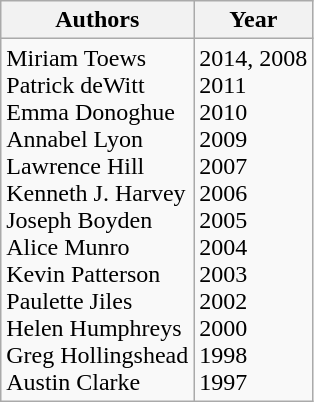<table class="wikitable">
<tr>
<th>Authors</th>
<th>Year</th>
</tr>
<tr>
<td>Miriam Toews<br>Patrick deWitt<br>Emma Donoghue<br>Annabel Lyon<br>Lawrence Hill<br>Kenneth J. Harvey<br>Joseph Boyden<br>Alice Munro<br>Kevin Patterson<br>Paulette Jiles<br>Helen Humphreys<br>Greg Hollingshead<br>Austin Clarke</td>
<td>2014, 2008<br>2011<br>2010<br>2009<br>2007<br>2006<br>2005<br>2004<br>2003<br>2002<br>2000<br>1998<br>1997</td>
</tr>
</table>
